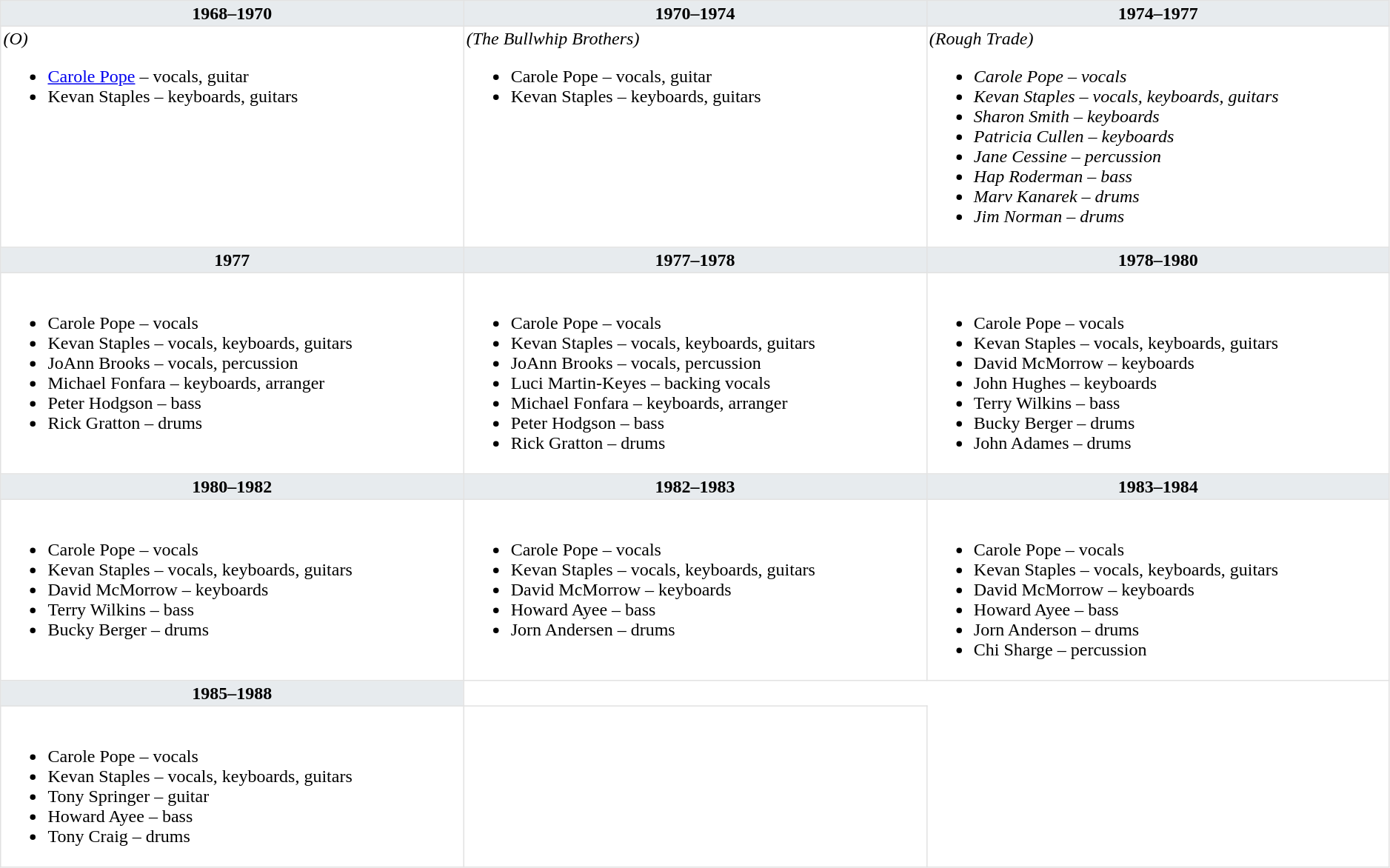<table class="toccolours" border="1" cellpadding="2" cellspacing="0"  style="float:width:375px; margin:0 0 1em 1em; border-collapse:collapse; border:1px solid #e2e2e2; width:99%;">
<tr>
<th style="vertical-align:top; background:#e7ebee; width:25%;">1968–1970</th>
<th style="vertical-align:top; background:#e7ebee; width:25%;">1970–1974</th>
<th style="vertical-align:top; background:#e7ebee; width:25%;">1974–1977</th>
</tr>
<tr>
<td valign=top><em>(O)</em><br><ul><li><a href='#'>Carole Pope</a> – vocals, guitar</li><li>Kevan Staples – keyboards, guitars</li></ul></td>
<td valign=top><em>(The Bullwhip Brothers)</em><br><ul><li>Carole Pope – vocals, guitar</li><li>Kevan Staples – keyboards, guitars</li></ul></td>
<td valign=top><em>(Rough Trade)<br><ul><li>Carole Pope – vocals</li><li>Kevan Staples – vocals, keyboards, guitars</li><li>Sharon Smith – keyboards</li><li>Patricia Cullen – keyboards</li><li>Jane Cessine – percussion</li><li>Hap Roderman – bass</li><li>Marv Kanarek – drums</li><li>Jim Norman  – drums</li></ul></td>
</tr>
<tr>
<th style="vertical-align:top; background:#e7ebee; width:25%;">1977</th>
<th style="vertical-align:top; background:#e7ebee; width:25%;">1977–1978</th>
<th style="vertical-align:top; background:#e7ebee; width:25%;">1978–1980</th>
</tr>
<tr>
<td valign=top><br><ul><li>Carole Pope – vocals</li><li>Kevan Staples – vocals, keyboards, guitars</li><li>JoAnn Brooks – vocals, percussion</li><li>Michael Fonfara – keyboards, arranger</li><li>Peter Hodgson – bass</li><li>Rick Gratton – drums</li></ul></td>
<td valign=top><br><ul><li>Carole Pope – vocals</li><li>Kevan Staples – vocals, keyboards, guitars</li><li>JoAnn Brooks – vocals, percussion</li><li>Luci Martin-Keyes – backing vocals</li><li>Michael Fonfara – keyboards, arranger</li><li>Peter Hodgson – bass</li><li>Rick Gratton – drums</li></ul></td>
<td valign=top><br><ul><li>Carole Pope – vocals</li><li>Kevan Staples – vocals, keyboards, guitars</li><li>David McMorrow – keyboards</li><li>John Hughes – keyboards</li><li>Terry Wilkins – bass</li><li>Bucky Berger – drums</li><li>John Adames – drums</li></ul></td>
</tr>
<tr>
<th style="vertical-align:top; background:#e7ebee; width:25%;">1980–1982</th>
<th style="vertical-align:top; background:#e7ebee; width:25%;">1982–1983</th>
<th style="vertical-align:top; background:#e7ebee; width:25%;">1983–1984</th>
</tr>
<tr>
<td valign=top><br><ul><li>Carole Pope – vocals</li><li>Kevan Staples – vocals, keyboards, guitars</li><li>David McMorrow – keyboards</li><li>Terry Wilkins – bass</li><li>Bucky Berger – drums</li></ul></td>
<td valign=top><br><ul><li>Carole Pope – vocals</li><li>Kevan Staples – vocals, keyboards, guitars</li><li>David McMorrow – keyboards</li><li>Howard Ayee – bass</li><li>Jorn Andersen – drums</li></ul></td>
<td valign=top><br><ul><li>Carole Pope – vocals</li><li>Kevan Staples – vocals, keyboards, guitars</li><li>David McMorrow – keyboards</li><li>Howard Ayee – bass</li><li>Jorn Anderson – drums</li><li>Chi Sharge – percussion</li></ul></td>
</tr>
<tr>
<th style="vertical-align:top; background:#e7ebee; width:25%;">1985–1988</th>
</tr>
<tr>
<td valign=top><br><ul><li>Carole Pope – vocals</li><li>Kevan Staples – vocals, keyboards, guitars</li><li>Tony Springer – guitar</li><li>Howard Ayee – bass</li><li>Tony Craig – drums</li></ul></td>
<td></td>
</tr>
</table>
